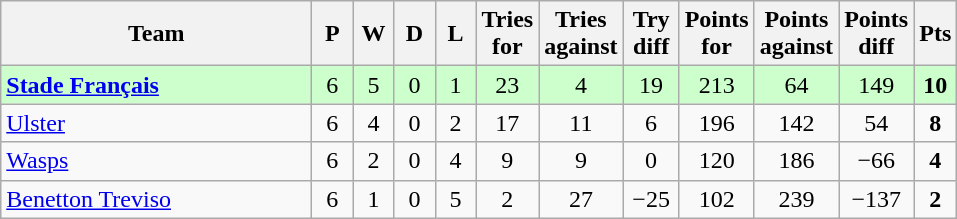<table class="wikitable" style="text-align: center;">
<tr>
<th width="200">Team</th>
<th width="20">P</th>
<th width="20">W</th>
<th width="20">D</th>
<th width="20">L</th>
<th width="20">Tries for</th>
<th width="20">Tries against</th>
<th width="30">Try diff</th>
<th width="20">Points for</th>
<th width="20">Points against</th>
<th width="25">Points diff</th>
<th width="20">Pts</th>
</tr>
<tr bgcolor="#ccffcc">
<td align=left> <strong><a href='#'>Stade Français</a></strong></td>
<td>6</td>
<td>5</td>
<td>0</td>
<td>1</td>
<td>23</td>
<td>4</td>
<td>19</td>
<td>213</td>
<td>64</td>
<td>149</td>
<td><strong>10</strong></td>
</tr>
<tr>
<td align=left> <a href='#'>Ulster</a></td>
<td>6</td>
<td>4</td>
<td>0</td>
<td>2</td>
<td>17</td>
<td>11</td>
<td>6</td>
<td>196</td>
<td>142</td>
<td>54</td>
<td><strong>8</strong></td>
</tr>
<tr>
<td align=left> <a href='#'>Wasps</a></td>
<td>6</td>
<td>2</td>
<td>0</td>
<td>4</td>
<td>9</td>
<td>9</td>
<td>0</td>
<td>120</td>
<td>186</td>
<td>−66</td>
<td><strong>4</strong></td>
</tr>
<tr>
<td align=left> <a href='#'>Benetton Treviso</a></td>
<td>6</td>
<td>1</td>
<td>0</td>
<td>5</td>
<td>2</td>
<td>27</td>
<td>−25</td>
<td>102</td>
<td>239</td>
<td>−137</td>
<td><strong>2</strong></td>
</tr>
</table>
